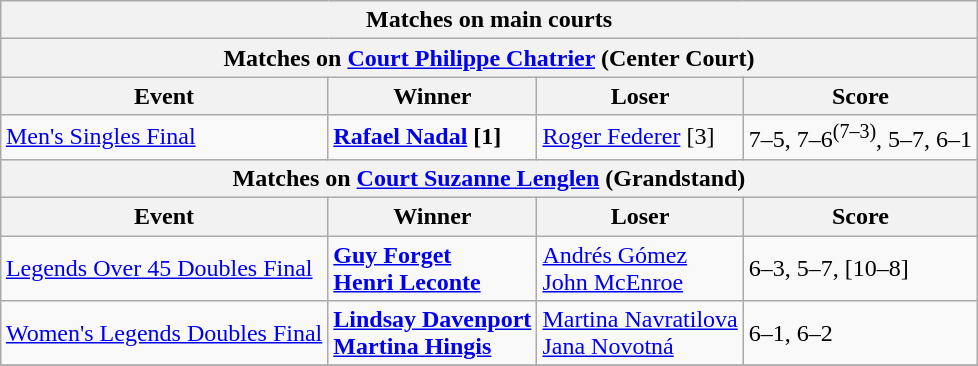<table class="wikitable collapsible uncollapsed" style="margin:auto;">
<tr>
<th colspan="4" style="white-space:nowrap;">Matches on main courts</th>
</tr>
<tr>
<th colspan="4"><strong>Matches on <a href='#'>Court Philippe Chatrier</a> (Center Court)</strong></th>
</tr>
<tr>
<th>Event</th>
<th>Winner</th>
<th>Loser</th>
<th>Score</th>
</tr>
<tr>
<td><a href='#'>Men's Singles Final</a></td>
<td> <strong><a href='#'>Rafael Nadal</a> [1]</strong></td>
<td> <a href='#'>Roger Federer</a> [3]</td>
<td>7–5, 7–6<sup>(7–3)</sup>, 5–7, 6–1</td>
</tr>
<tr>
<th colspan="4"><strong>Matches on <a href='#'>Court Suzanne Lenglen</a> (Grandstand)</strong></th>
</tr>
<tr>
<th>Event</th>
<th>Winner</th>
<th>Loser</th>
<th>Score</th>
</tr>
<tr>
<td><a href='#'>Legends Over 45 Doubles Final</a></td>
<td> <strong><a href='#'>Guy Forget</a></strong><br> <strong><a href='#'>Henri Leconte</a></strong></td>
<td> <a href='#'>Andrés Gómez</a><br> <a href='#'>John McEnroe</a></td>
<td>6–3, 5–7, [10–8]</td>
</tr>
<tr>
<td><a href='#'>Women's Legends Doubles Final</a></td>
<td> <strong><a href='#'>Lindsay Davenport</a></strong> <br> <strong><a href='#'>Martina Hingis</a></strong></td>
<td> <a href='#'>Martina Navratilova</a><br> <a href='#'>Jana Novotná</a></td>
<td>6–1, 6–2</td>
</tr>
<tr>
</tr>
</table>
